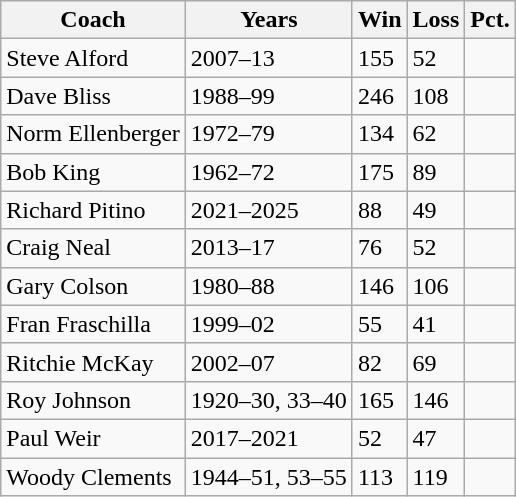<table class="wikitable sortable">
<tr>
<th>Coach</th>
<th>Years</th>
<th>Win</th>
<th>Loss</th>
<th>Pct.</th>
</tr>
<tr>
<td>Steve Alford</td>
<td>2007–13</td>
<td>155</td>
<td>52</td>
<td></td>
</tr>
<tr>
<td>Dave Bliss</td>
<td>1988–99</td>
<td>246</td>
<td>108</td>
<td></td>
</tr>
<tr>
<td>Norm Ellenberger</td>
<td>1972–79</td>
<td>134</td>
<td>62</td>
<td></td>
</tr>
<tr>
<td>Bob King</td>
<td>1962–72</td>
<td>175</td>
<td>89</td>
<td></td>
</tr>
<tr>
<td>Richard Pitino</td>
<td>2021–2025</td>
<td>88</td>
<td>49</td>
<td></td>
</tr>
<tr>
<td>Craig Neal</td>
<td>2013–17</td>
<td>76</td>
<td>52</td>
<td></td>
</tr>
<tr>
<td>Gary Colson</td>
<td>1980–88</td>
<td>146</td>
<td>106</td>
<td></td>
</tr>
<tr>
<td>Fran Fraschilla</td>
<td>1999–02</td>
<td>55</td>
<td>41</td>
<td></td>
</tr>
<tr>
<td>Ritchie McKay</td>
<td>2002–07</td>
<td>82</td>
<td>69</td>
<td></td>
</tr>
<tr>
<td>Roy Johnson</td>
<td>1920–30, 33–40</td>
<td>165</td>
<td>146</td>
<td></td>
</tr>
<tr>
<td>Paul Weir</td>
<td>2017–2021</td>
<td>52</td>
<td>47</td>
<td></td>
</tr>
<tr>
<td>Woody Clements</td>
<td>1944–51, 53–55</td>
<td>113</td>
<td>119</td>
<td></td>
</tr>
</table>
